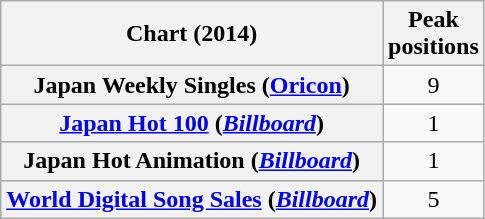<table class="wikitable sortable plainrowheaders" style="text-align:center;">
<tr>
<th scope="col">Chart (2014)</th>
<th scope="col">Peak<br>positions</th>
</tr>
<tr>
<th scope="row">Japan Weekly Singles (<a href='#'>Oricon</a>)</th>
<td>9</td>
</tr>
<tr>
<th scope="row"><a href='#'>Japan Hot 100</a> (<em><a href='#'>Billboard</a></em>)</th>
<td>1</td>
</tr>
<tr>
<th scope="row">Japan Hot Animation (<em><a href='#'>Billboard</a></em>)</th>
<td>1</td>
</tr>
<tr>
<th scope="row"><a href='#'>World Digital Song Sales</a> (<em><a href='#'>Billboard</a></em>)</th>
<td>5</td>
</tr>
</table>
